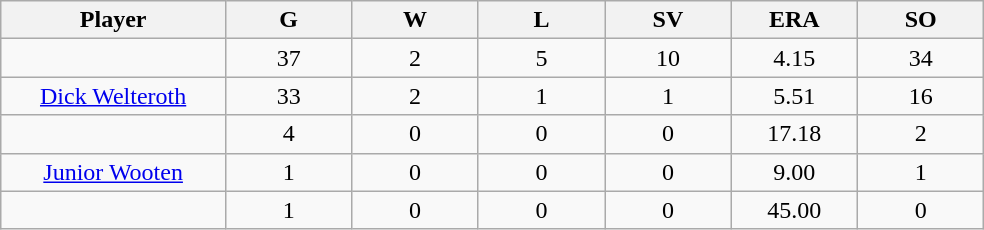<table class="wikitable sortable">
<tr>
<th bgcolor="#DDDDFF" width="16%">Player</th>
<th bgcolor="#DDDDFF" width="9%">G</th>
<th bgcolor="#DDDDFF" width="9%">W</th>
<th bgcolor="#DDDDFF" width="9%">L</th>
<th bgcolor="#DDDDFF" width="9%">SV</th>
<th bgcolor="#DDDDFF" width="9%">ERA</th>
<th bgcolor="#DDDDFF" width="9%">SO</th>
</tr>
<tr align="center">
<td></td>
<td>37</td>
<td>2</td>
<td>5</td>
<td>10</td>
<td>4.15</td>
<td>34</td>
</tr>
<tr align="center">
<td><a href='#'>Dick Welteroth</a></td>
<td>33</td>
<td>2</td>
<td>1</td>
<td>1</td>
<td>5.51</td>
<td>16</td>
</tr>
<tr align=center>
<td></td>
<td>4</td>
<td>0</td>
<td>0</td>
<td>0</td>
<td>17.18</td>
<td>2</td>
</tr>
<tr align="center">
<td><a href='#'>Junior Wooten</a></td>
<td>1</td>
<td>0</td>
<td>0</td>
<td>0</td>
<td>9.00</td>
<td>1</td>
</tr>
<tr align=center>
<td></td>
<td>1</td>
<td>0</td>
<td>0</td>
<td>0</td>
<td>45.00</td>
<td>0</td>
</tr>
</table>
